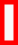<table class="wikitable" style="border: 3px solid red">
<tr>
<td><br></td>
</tr>
</table>
